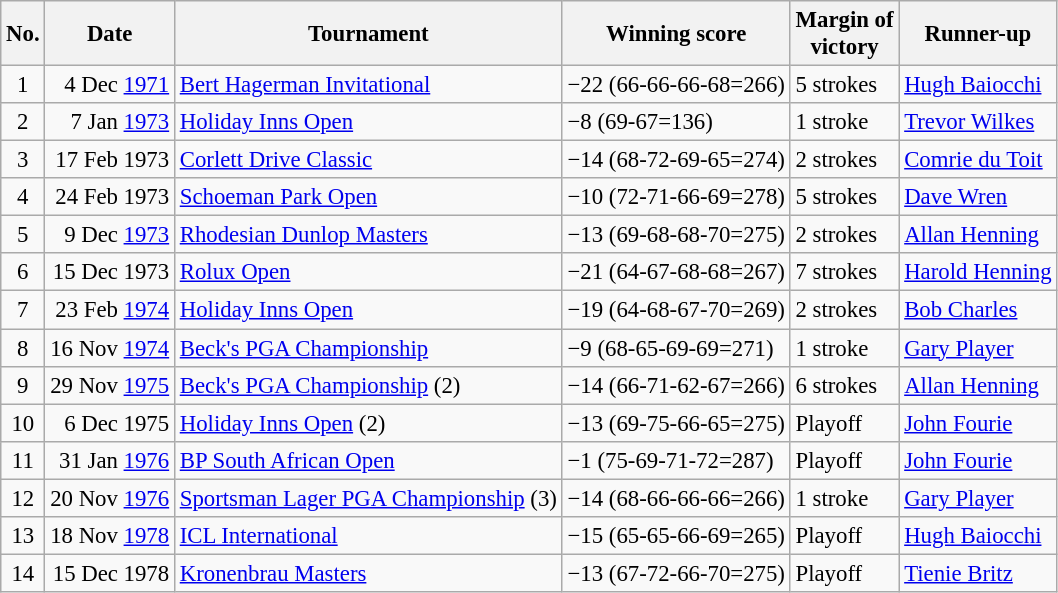<table class="wikitable" style="font-size:95%;">
<tr>
<th>No.</th>
<th>Date</th>
<th>Tournament</th>
<th>Winning score</th>
<th>Margin of<br>victory</th>
<th>Runner-up</th>
</tr>
<tr>
<td align=center>1</td>
<td align=right>4 Dec <a href='#'>1971</a></td>
<td><a href='#'>Bert Hagerman Invitational</a></td>
<td>−22 (66-66-66-68=266)</td>
<td>5 strokes</td>
<td> <a href='#'>Hugh Baiocchi</a></td>
</tr>
<tr>
<td align=center>2</td>
<td align=right>7 Jan <a href='#'>1973</a></td>
<td><a href='#'>Holiday Inns Open</a></td>
<td>−8 (69-67=136)</td>
<td>1 stroke</td>
<td> <a href='#'>Trevor Wilkes</a></td>
</tr>
<tr>
<td align=center>3</td>
<td align=right>17 Feb 1973</td>
<td><a href='#'>Corlett Drive Classic</a></td>
<td>−14 (68-72-69-65=274)</td>
<td>2 strokes</td>
<td> <a href='#'>Comrie du Toit</a></td>
</tr>
<tr>
<td align=center>4</td>
<td align=right>24 Feb 1973</td>
<td><a href='#'>Schoeman Park Open</a></td>
<td>−10 (72-71-66-69=278)</td>
<td>5 strokes</td>
<td> <a href='#'>Dave Wren</a></td>
</tr>
<tr>
<td align=center>5</td>
<td align=right>9 Dec <a href='#'>1973</a></td>
<td><a href='#'>Rhodesian Dunlop Masters</a></td>
<td>−13 (69-68-68-70=275)</td>
<td>2 strokes</td>
<td> <a href='#'>Allan Henning</a></td>
</tr>
<tr>
<td align=center>6</td>
<td align=right>15 Dec 1973</td>
<td><a href='#'>Rolux Open</a></td>
<td>−21 (64-67-68-68=267)</td>
<td>7 strokes</td>
<td> <a href='#'>Harold Henning</a></td>
</tr>
<tr>
<td align=center>7</td>
<td align=right>23 Feb <a href='#'>1974</a></td>
<td><a href='#'>Holiday Inns Open</a></td>
<td>−19 (64-68-67-70=269)</td>
<td>2 strokes</td>
<td> <a href='#'>Bob Charles</a></td>
</tr>
<tr>
<td align=center>8</td>
<td align=right>16 Nov <a href='#'>1974</a></td>
<td><a href='#'>Beck's PGA Championship</a></td>
<td>−9 (68-65-69-69=271)</td>
<td>1 stroke</td>
<td> <a href='#'>Gary Player</a></td>
</tr>
<tr>
<td align=center>9</td>
<td align=right>29 Nov <a href='#'>1975</a></td>
<td><a href='#'>Beck's PGA Championship</a> (2)</td>
<td>−14 (66-71-62-67=266)</td>
<td>6 strokes</td>
<td> <a href='#'>Allan Henning</a></td>
</tr>
<tr>
<td align=center>10</td>
<td align=right>6 Dec 1975</td>
<td><a href='#'>Holiday Inns Open</a> (2)</td>
<td>−13 (69-75-66-65=275)</td>
<td>Playoff</td>
<td> <a href='#'>John Fourie</a></td>
</tr>
<tr>
<td align=center>11</td>
<td align=right>31 Jan <a href='#'>1976</a></td>
<td><a href='#'>BP South African Open</a></td>
<td>−1 (75-69-71-72=287)</td>
<td>Playoff</td>
<td> <a href='#'>John Fourie</a></td>
</tr>
<tr>
<td align=center>12</td>
<td align=right>20 Nov <a href='#'>1976</a></td>
<td><a href='#'>Sportsman Lager PGA Championship</a> (3)</td>
<td>−14 (68-66-66-66=266)</td>
<td>1 stroke</td>
<td> <a href='#'>Gary Player</a></td>
</tr>
<tr>
<td align=center>13</td>
<td align=right>18 Nov <a href='#'>1978</a></td>
<td><a href='#'>ICL International</a></td>
<td>−15 (65-65-66-69=265)</td>
<td>Playoff</td>
<td> <a href='#'>Hugh Baiocchi</a></td>
</tr>
<tr>
<td align=center>14</td>
<td align=right>15 Dec 1978</td>
<td><a href='#'>Kronenbrau Masters</a></td>
<td>−13 (67-72-66-70=275)</td>
<td>Playoff</td>
<td> <a href='#'>Tienie Britz</a></td>
</tr>
</table>
